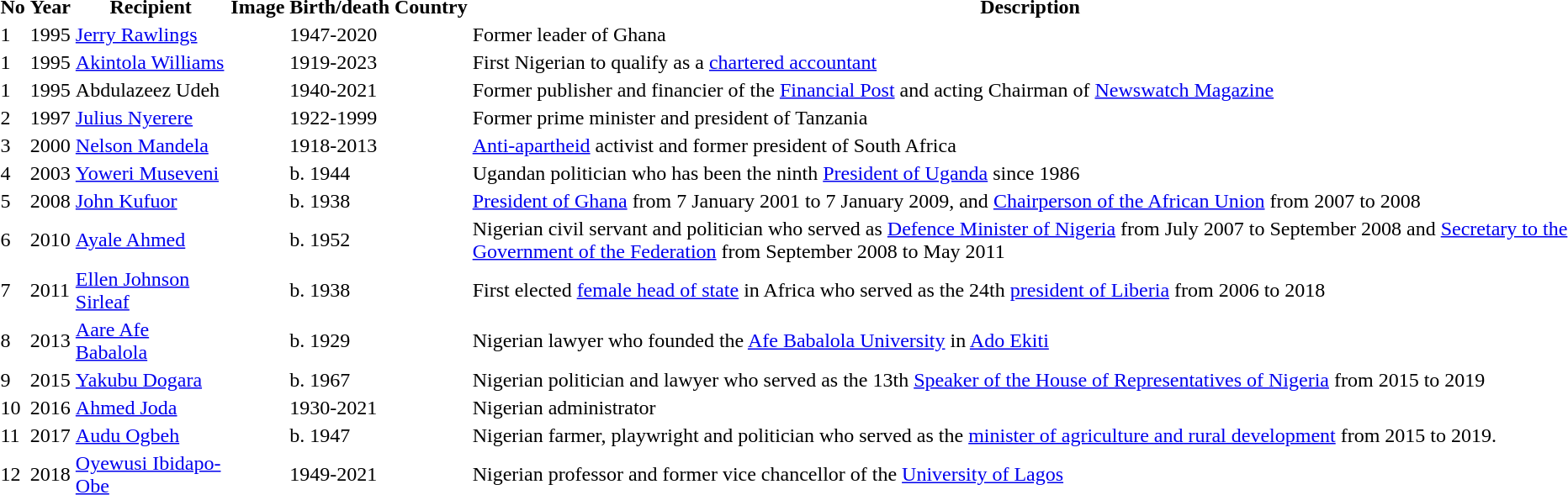<table>
<tr>
<th>No</th>
<th>Year</th>
<th>Recipient</th>
<th>Image</th>
<th>Birth/death</th>
<th>Country</th>
<th>Description</th>
</tr>
<tr>
<td>1</td>
<td>1995</td>
<td><a href='#'>Jerry Rawlings</a></td>
<td></td>
<td>1947-2020</td>
<td></td>
<td>Former leader of Ghana</td>
</tr>
<tr>
<td>1</td>
<td>1995</td>
<td><a href='#'>Akintola Williams</a></td>
<td></td>
<td>1919-2023</td>
<td></td>
<td>First Nigerian to qualify as a <a href='#'>chartered accountant</a></td>
</tr>
<tr>
<td>1</td>
<td>1995</td>
<td>Abdulazeez Udeh</td>
<td></td>
<td>1940-2021</td>
<td></td>
<td>Former publisher and financier of the <a href='#'>Financial Post</a> and acting Chairman of <a href='#'>Newswatch Magazine</a></td>
</tr>
<tr>
<td>2</td>
<td>1997</td>
<td><a href='#'>Julius Nyerere</a></td>
<td></td>
<td>1922-1999</td>
<td></td>
<td>Former prime minister and president of Tanzania</td>
</tr>
<tr>
<td>3</td>
<td>2000</td>
<td><a href='#'>Nelson Mandela</a></td>
<td></td>
<td>1918-2013</td>
<td></td>
<td><a href='#'>Anti-apartheid</a> activist and former president of South Africa</td>
</tr>
<tr>
<td>4</td>
<td>2003</td>
<td><a href='#'>Yoweri Museveni</a></td>
<td></td>
<td>b. 1944</td>
<td></td>
<td>Ugandan politician who has been the ninth <a href='#'>President of Uganda</a> since 1986</td>
</tr>
<tr>
<td>5</td>
<td>2008</td>
<td><a href='#'>John Kufuor</a></td>
<td></td>
<td>b. 1938</td>
<td></td>
<td><a href='#'>President of Ghana</a> from 7 January 2001 to 7 January 2009, and <a href='#'>Chairperson of the African Union</a> from 2007 to 2008</td>
</tr>
<tr>
<td>6</td>
<td>2010</td>
<td><a href='#'>Ayale Ahmed</a></td>
<td></td>
<td>b. 1952</td>
<td></td>
<td>Nigerian civil servant and politician who served as <a href='#'>Defence Minister of Nigeria</a> from July 2007 to September 2008 and <a href='#'>Secretary to the Government of the Federation</a> from September 2008 to May 2011</td>
</tr>
<tr>
<td>7</td>
<td>2011</td>
<td><a href='#'>Ellen Johnson Sirleaf</a></td>
<td></td>
<td>b. 1938</td>
<td></td>
<td>First elected <a href='#'>female head of state</a> in Africa who served as the 24th <a href='#'>president of Liberia</a> from 2006 to 2018</td>
</tr>
<tr>
<td>8</td>
<td>2013</td>
<td><a href='#'>Aare Afe Babalola</a></td>
<td></td>
<td>b. 1929</td>
<td></td>
<td>Nigerian lawyer who founded the <a href='#'>Afe Babalola University</a> in <a href='#'>Ado Ekiti</a></td>
</tr>
<tr>
<td>9</td>
<td>2015</td>
<td><a href='#'>Yakubu Dogara</a></td>
<td></td>
<td>b. 1967</td>
<td></td>
<td>Nigerian politician and lawyer who served as the 13th <a href='#'>Speaker of the House of Representatives of Nigeria</a> from 2015 to 2019</td>
</tr>
<tr>
<td>10</td>
<td>2016</td>
<td><a href='#'>Ahmed Joda</a></td>
<td></td>
<td>1930-2021</td>
<td></td>
<td>Nigerian administrator</td>
</tr>
<tr>
<td>11</td>
<td>2017</td>
<td><a href='#'>Audu Ogbeh</a></td>
<td></td>
<td>b. 1947</td>
<td></td>
<td>Nigerian farmer, playwright and politician who served as the <a href='#'>minister of agriculture and rural development</a> from 2015 to 2019.</td>
</tr>
<tr>
<td>12</td>
<td>2018</td>
<td><a href='#'>Oyewusi Ibidapo-Obe</a></td>
<td></td>
<td>1949-2021</td>
<td></td>
<td>Nigerian professor and former vice chancellor of the <a href='#'>University of Lagos</a></td>
</tr>
</table>
